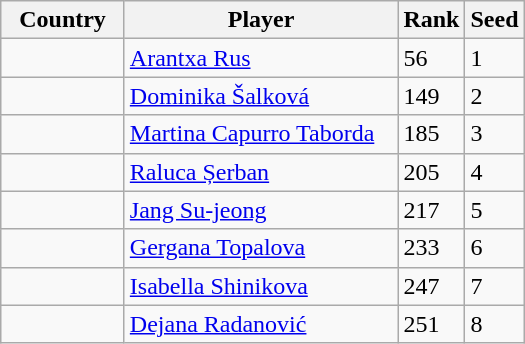<table class="wikitable">
<tr>
<th width="75">Country</th>
<th width="175">Player</th>
<th>Rank</th>
<th>Seed</th>
</tr>
<tr>
<td></td>
<td><a href='#'>Arantxa Rus</a></td>
<td>56</td>
<td>1</td>
</tr>
<tr>
<td></td>
<td><a href='#'>Dominika Šalková</a></td>
<td>149</td>
<td>2</td>
</tr>
<tr>
<td></td>
<td><a href='#'>Martina Capurro Taborda</a></td>
<td>185</td>
<td>3</td>
</tr>
<tr>
<td></td>
<td><a href='#'>Raluca Șerban</a></td>
<td>205</td>
<td>4</td>
</tr>
<tr>
<td></td>
<td><a href='#'>Jang Su-jeong</a></td>
<td>217</td>
<td>5</td>
</tr>
<tr>
<td></td>
<td><a href='#'>Gergana Topalova</a></td>
<td>233</td>
<td>6</td>
</tr>
<tr>
<td></td>
<td><a href='#'>Isabella Shinikova</a></td>
<td>247</td>
<td>7</td>
</tr>
<tr>
<td></td>
<td><a href='#'>Dejana Radanović</a></td>
<td>251</td>
<td>8</td>
</tr>
</table>
